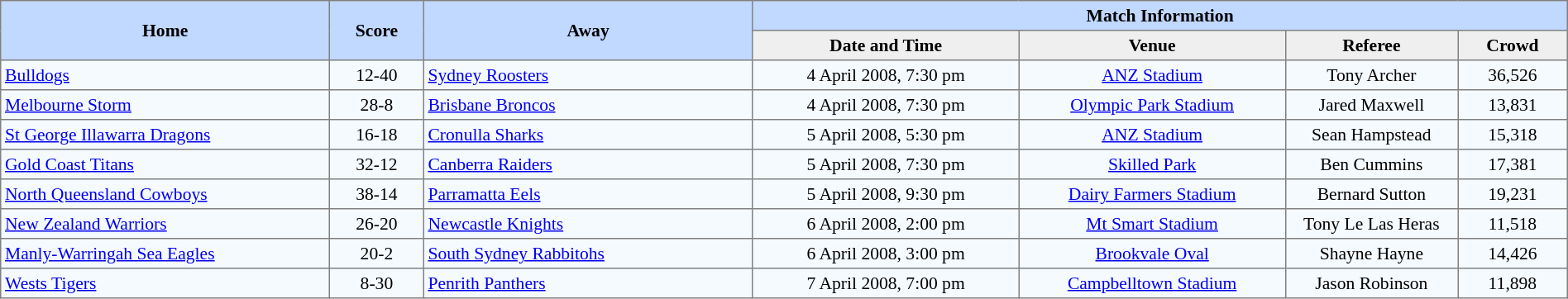<table border=1 style="border-collapse:collapse; font-size:90%;" cellpadding=3 cellspacing=0 width=100%>
<tr bgcolor=#C1D8FF>
<th rowspan=2 width=21%>Home</th>
<th rowspan=2 width=6%>Score</th>
<th rowspan=2 width=21%>Away</th>
<th colspan=6>Match Information</th>
</tr>
<tr bgcolor=#EFEFEF>
<th width=17%>Date and Time</th>
<th width=17%>Venue</th>
<th width=11%>Referee</th>
<th width=7%>Crowd</th>
</tr>
<tr align=center bgcolor=#F5FAFF>
<td align=left> <a href='#'>Bulldogs</a></td>
<td>12-40</td>
<td align=left> <a href='#'>Sydney Roosters</a></td>
<td>4 April 2008, 7:30 pm</td>
<td><a href='#'>ANZ Stadium</a></td>
<td>Tony Archer</td>
<td>36,526</td>
</tr>
<tr align=center bgcolor=#F5FAFF>
<td align=left> <a href='#'>Melbourne Storm</a></td>
<td>28-8</td>
<td align=left> <a href='#'>Brisbane Broncos</a></td>
<td>4 April 2008, 7:30 pm</td>
<td><a href='#'>Olympic Park Stadium</a></td>
<td>Jared Maxwell</td>
<td>13,831</td>
</tr>
<tr align=center bgcolor=#F5FAFF>
<td align=left> <a href='#'>St George Illawarra Dragons</a></td>
<td>16-18</td>
<td align=left> <a href='#'>Cronulla Sharks</a></td>
<td>5 April 2008, 5:30 pm</td>
<td><a href='#'>ANZ Stadium</a></td>
<td>Sean Hampstead</td>
<td>15,318</td>
</tr>
<tr align=center bgcolor=#F5FAFF>
<td align=left> <a href='#'>Gold Coast Titans</a></td>
<td>32-12</td>
<td align=left> <a href='#'>Canberra Raiders</a></td>
<td>5 April 2008, 7:30 pm</td>
<td><a href='#'>Skilled Park</a></td>
<td>Ben Cummins</td>
<td>17,381</td>
</tr>
<tr align=center bgcolor=#F5FAFF>
<td align=left> <a href='#'>North Queensland Cowboys</a></td>
<td>38-14</td>
<td align=left> <a href='#'>Parramatta Eels</a></td>
<td>5 April 2008, 9:30 pm</td>
<td><a href='#'>Dairy Farmers Stadium</a></td>
<td>Bernard Sutton</td>
<td>19,231</td>
</tr>
<tr align=center bgcolor=#F5FAFF>
<td align=left> <a href='#'>New Zealand Warriors</a></td>
<td>26-20</td>
<td align=left> <a href='#'>Newcastle Knights</a></td>
<td>6 April 2008, 2:00 pm</td>
<td><a href='#'>Mt Smart Stadium</a></td>
<td>Tony Le Las Heras</td>
<td>11,518</td>
</tr>
<tr align=center bgcolor=#F5FAFF>
<td align=left> <a href='#'>Manly-Warringah Sea Eagles</a></td>
<td>20-2</td>
<td align=left> <a href='#'>South Sydney Rabbitohs</a></td>
<td>6 April 2008, 3:00 pm</td>
<td><a href='#'>Brookvale Oval</a></td>
<td>Shayne Hayne</td>
<td>14,426</td>
</tr>
<tr align=center bgcolor=#F5FAFF>
<td align=left> <a href='#'>Wests Tigers</a></td>
<td>8-30</td>
<td align=left> <a href='#'>Penrith Panthers</a></td>
<td>7 April 2008, 7:00 pm</td>
<td><a href='#'>Campbelltown Stadium</a></td>
<td>Jason Robinson</td>
<td>11,898</td>
</tr>
</table>
